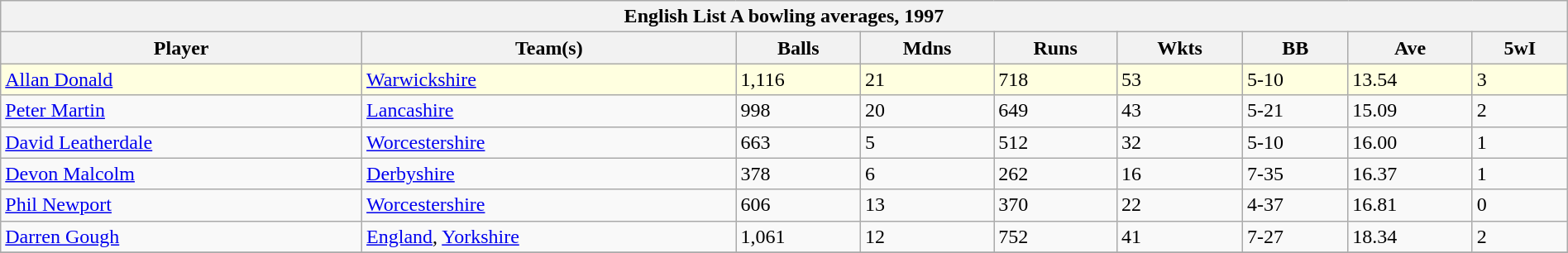<table class="wikitable" width="100%">
<tr>
<th bgcolor="#efefef" colspan=14>English List A bowling averages, 1997</th>
</tr>
<tr bgcolor="#efefef">
<th>Player</th>
<th>Team(s)</th>
<th>Balls</th>
<th>Mdns</th>
<th>Runs</th>
<th>Wkts</th>
<th>BB</th>
<th>Ave</th>
<th>5wI</th>
</tr>
<tr bgcolor="#ffffe0">
<td><a href='#'>Allan Donald</a></td>
<td><a href='#'>Warwickshire</a></td>
<td>1,116</td>
<td>21</td>
<td>718</td>
<td>53</td>
<td>5-10</td>
<td>13.54</td>
<td>3</td>
</tr>
<tr>
<td><a href='#'>Peter Martin</a></td>
<td><a href='#'>Lancashire</a></td>
<td>998</td>
<td>20</td>
<td>649</td>
<td>43</td>
<td>5-21</td>
<td>15.09</td>
<td>2</td>
</tr>
<tr>
<td><a href='#'>David Leatherdale</a></td>
<td><a href='#'>Worcestershire</a></td>
<td>663</td>
<td>5</td>
<td>512</td>
<td>32</td>
<td>5-10</td>
<td>16.00</td>
<td>1</td>
</tr>
<tr>
<td><a href='#'>Devon Malcolm</a></td>
<td><a href='#'>Derbyshire</a></td>
<td>378</td>
<td>6</td>
<td>262</td>
<td>16</td>
<td>7-35</td>
<td>16.37</td>
<td>1</td>
</tr>
<tr>
<td><a href='#'>Phil Newport</a></td>
<td><a href='#'>Worcestershire</a></td>
<td>606</td>
<td>13</td>
<td>370</td>
<td>22</td>
<td>4-37</td>
<td>16.81</td>
<td>0</td>
</tr>
<tr>
<td><a href='#'>Darren Gough</a></td>
<td><a href='#'>England</a>, <a href='#'>Yorkshire</a></td>
<td>1,061</td>
<td>12</td>
<td>752</td>
<td>41</td>
<td>7-27</td>
<td>18.34</td>
<td>2</td>
</tr>
<tr>
</tr>
</table>
